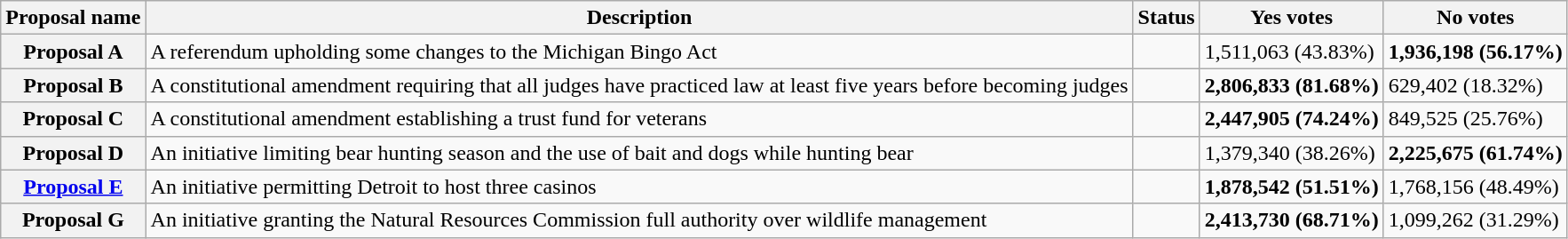<table class="wikitable sortable plainrowheaders">
<tr>
<th scope="col">Proposal name</th>
<th class="unsortable" scope="col">Description</th>
<th scope="col">Status</th>
<th scope="col">Yes votes</th>
<th scope="col">No votes</th>
</tr>
<tr>
<th scope="row">Proposal A</th>
<td>A referendum upholding some changes to the Michigan Bingo Act</td>
<td></td>
<td>1,511,063 (43.83%)</td>
<td><strong>1,936,198 (56.17%)</strong></td>
</tr>
<tr>
<th scope="row">Proposal B</th>
<td>A constitutional amendment requiring that all judges have practiced law at least five years before becoming judges</td>
<td></td>
<td><strong>2,806,833 (81.68%)</strong></td>
<td>629,402 (18.32%)</td>
</tr>
<tr>
<th scope="row">Proposal C</th>
<td>A constitutional amendment establishing a trust fund for veterans</td>
<td></td>
<td><strong>2,447,905 (74.24%)</strong></td>
<td>849,525 (25.76%)</td>
</tr>
<tr>
<th scope="row">Proposal D</th>
<td>An initiative limiting bear hunting season and the use of bait and dogs while hunting bear</td>
<td></td>
<td>1,379,340 (38.26%)</td>
<td><strong>2,225,675 (61.74%)</strong></td>
</tr>
<tr>
<th scope="row"><a href='#'>Proposal E</a></th>
<td>An initiative permitting Detroit to host three casinos</td>
<td></td>
<td><strong>1,878,542 (51.51%)</strong></td>
<td>1,768,156 (48.49%)</td>
</tr>
<tr>
<th scope="row">Proposal G</th>
<td>An initiative granting the Natural Resources Commission full authority over wildlife management</td>
<td></td>
<td><strong>2,413,730 (68.71%)</strong></td>
<td>1,099,262 (31.29%)</td>
</tr>
</table>
